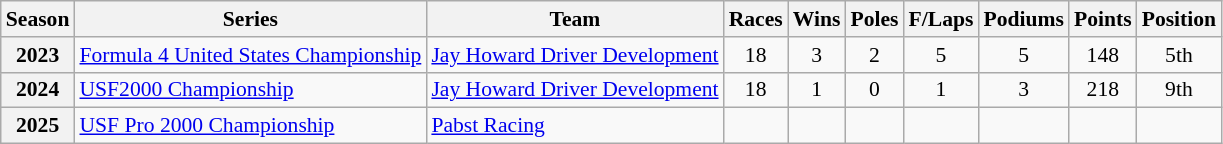<table class="wikitable" style="font-size: 90%; text-align:center">
<tr>
<th>Season</th>
<th>Series</th>
<th>Team</th>
<th>Races</th>
<th>Wins</th>
<th><strong>Poles</strong></th>
<th>F/Laps</th>
<th>Podiums</th>
<th>Points</th>
<th>Position</th>
</tr>
<tr>
<th>2023</th>
<td align="left"><a href='#'>Formula 4 United States Championship</a></td>
<td align="left"><a href='#'>Jay Howard Driver Development</a></td>
<td>18</td>
<td>3</td>
<td>2</td>
<td>5</td>
<td>5</td>
<td>148</td>
<td>5th</td>
</tr>
<tr>
<th>2024</th>
<td align="left"><a href='#'>USF2000 Championship</a></td>
<td align="left"><a href='#'>Jay Howard Driver Development</a></td>
<td>18</td>
<td>1</td>
<td>0</td>
<td>1</td>
<td>3</td>
<td>218</td>
<td>9th</td>
</tr>
<tr>
<th>2025</th>
<td align="left"><a href='#'>USF Pro 2000 Championship</a></td>
<td align="left"><a href='#'>Pabst Racing</a></td>
<td></td>
<td></td>
<td></td>
<td></td>
<td></td>
<td></td>
<td></td>
</tr>
</table>
